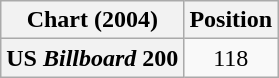<table class="wikitable plainrowheaders" style="text-align:center">
<tr>
<th scope="col">Chart (2004)</th>
<th scope="col">Position</th>
</tr>
<tr>
<th scope="row">US <em>Billboard</em> 200</th>
<td>118</td>
</tr>
</table>
